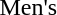<table>
<tr>
<td>Men's</td>
<td></td>
<td></td>
<td></td>
</tr>
</table>
